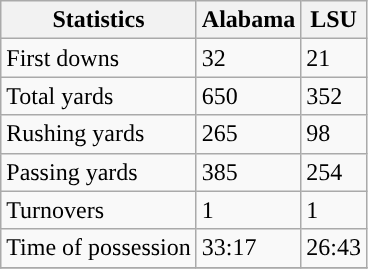<table class="wikitable" style="float: left;">
<tr>
<th>Statistics</th>
<th>Alabama</th>
<th>LSU</th>
</tr>
<tr>
<td>First downs</td>
<td>32</td>
<td>21</td>
</tr>
<tr>
<td>Total yards</td>
<td>650</td>
<td>352</td>
</tr>
<tr>
<td>Rushing yards</td>
<td>265</td>
<td>98</td>
</tr>
<tr>
<td>Passing yards</td>
<td>385</td>
<td>254</td>
</tr>
<tr>
<td>Turnovers</td>
<td>1</td>
<td>1</td>
</tr>
<tr>
<td>Time of possession</td>
<td>33:17</td>
<td>26:43</td>
</tr>
<tr>
</tr>
</table>
